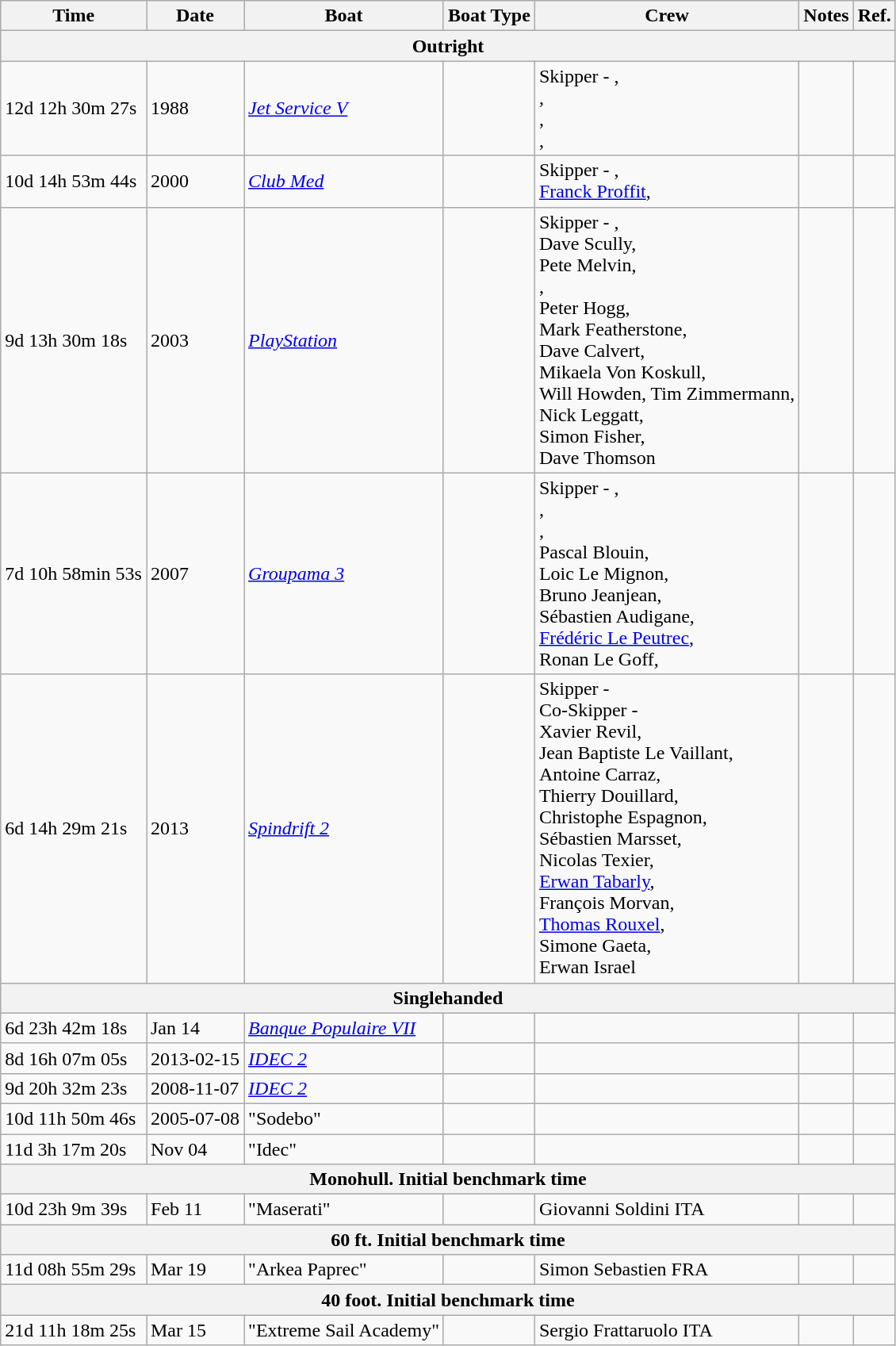<table class="wikitable sortable">
<tr>
<th>Time</th>
<th>Date</th>
<th>Boat</th>
<th>Boat Type</th>
<th>Crew</th>
<th>Notes</th>
<th>Ref.</th>
</tr>
<tr>
<th colspan=7>Outright</th>
</tr>
<tr>
<td>12d 12h 30m 27s</td>
<td>1988</td>
<td><em><a href='#'>Jet Service V</a></em></td>
<td></td>
<td>Skipper - , <br>, <br>, <br>, <br></td>
<td></td>
<td></td>
</tr>
<tr>
<td>10d 14h 53m 44s</td>
<td>2000</td>
<td> <em><a href='#'>Club Med</a></em></td>
<td></td>
<td>Skipper - , <br><a href='#'>Franck Proffit</a>, <br></td>
<td></td>
<td></td>
</tr>
<tr>
<td>9d 13h 30m 18s</td>
<td>2003</td>
<td> <em><a href='#'>PlayStation</a></em></td>
<td></td>
<td>Skipper - , <br> Dave Scully, <br>Pete Melvin, <br>, <br>Peter Hogg, <br>Mark Featherstone, <br>Dave Calvert, <br>Mikaela Von Koskull, <br>Will Howden, Tim Zimmermann, <br>Nick Leggatt, <br>Simon Fisher, <br>Dave Thomson</td>
<td></td>
<td></td>
</tr>
<tr>
<td>7d 10h 58min 53s</td>
<td>2007</td>
<td> <em><a href='#'>Groupama 3</a></em></td>
<td></td>
<td>Skipper - ,<br>,<br>, <br>Pascal Blouin, <br>Loic Le Mignon, <br>Bruno Jeanjean, <br>Sébastien Audigane, <br><a href='#'>Frédéric Le Peutrec</a>, <br>Ronan Le Goff, <br></td>
<td></td>
</tr>
<tr>
<td>6d 14h 29m 21s</td>
<td>2013</td>
<td><em><a href='#'>Spindrift 2</a></em></td>
<td></td>
<td>Skipper -  <br>Co-Skipper - <br> Xavier Revil, <br>Jean Baptiste Le Vaillant, <br>Antoine Carraz, <br>Thierry Douillard, <br>Christophe Espagnon, <br>Sébastien Marsset, <br>Nicolas Texier, <br><a href='#'>Erwan Tabarly</a>, <br>François Morvan, <br><a href='#'>Thomas Rouxel</a>, <br>Simone Gaeta, <br>Erwan Israel</td>
<td></td>
<td></td>
</tr>
<tr>
<th colspan=7>Singlehanded</th>
</tr>
<tr>
<td>6d 23h 42m 18s</td>
<td>Jan 14</td>
<td><em><a href='#'>Banque Populaire VII</a></em></td>
<td></td>
<td></td>
<td></td>
<td></td>
</tr>
<tr>
<td>8d 16h 07m 05s</td>
<td>2013-02-15</td>
<td><em><a href='#'>IDEC 2</a></em></td>
<td></td>
<td></td>
<td></td>
<td></td>
</tr>
<tr>
<td>9d 20h 32m 23s</td>
<td>2008-11-07</td>
<td><em><a href='#'>IDEC 2</a></em></td>
<td></td>
<td></td>
<td></td>
<td></td>
</tr>
<tr>
<td>10d 11h 50m 46s</td>
<td>2005-07-08</td>
<td>"Sodebo"</td>
<td></td>
<td></td>
<td></td>
<td></td>
</tr>
<tr>
<td>11d 3h 17m 20s</td>
<td>Nov 04</td>
<td>"Idec"</td>
<td></td>
<td></td>
<td></td>
<td></td>
</tr>
<tr>
<th colspan=7>Monohull. Initial benchmark time</th>
</tr>
<tr>
<td>10d 23h 9m 39s</td>
<td>Feb 11</td>
<td>"Maserati"</td>
<td></td>
<td>Giovanni Soldini	ITA</td>
<td></td>
<td></td>
</tr>
<tr>
<th colspan=7>60 ft. Initial benchmark time</th>
</tr>
<tr>
<td>11d 08h 55m 29s</td>
<td>Mar 19</td>
<td>"Arkea Paprec"</td>
<td></td>
<td>Simon Sebastien FRA</td>
<td></td>
<td></td>
</tr>
<tr>
<th colspan=7>40 foot. Initial benchmark time</th>
</tr>
<tr>
<td>21d 11h 18m 25s</td>
<td>Mar 15</td>
<td>"Extreme Sail Academy"</td>
<td></td>
<td>Sergio Frattaruolo	ITA</td>
<td></td>
<td></td>
</tr>
</table>
